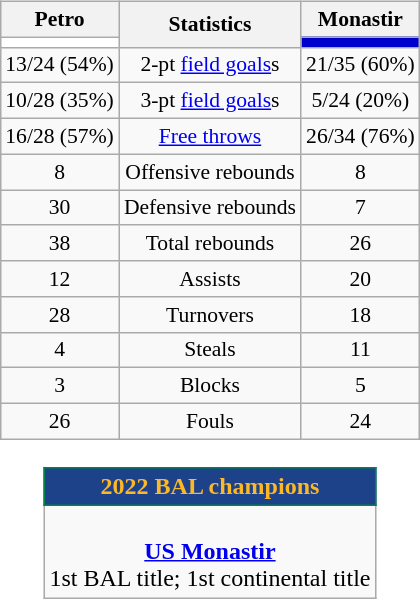<table style="width:100%;">
<tr>
<td valign=top align=right width=33%><br>













</td>
<td style="vertical-align:top; align:center; width:33%;"><br><table style="width:100%;">
<tr>
<td style="width=50%;"></td>
<td></td>
<td style="width=50%;"></td>
</tr>
</table>
<table class="wikitable" style="font-size:90%; text-align:center; margin:auto;" align=center>
<tr>
<th>Petro</th>
<th rowspan=2>Statistics</th>
<th>Monastir</th>
</tr>
<tr>
<td style="background:#ffffff;"></td>
<td style="background:#0000CD;"></td>
</tr>
<tr>
<td>13/24 (54%)</td>
<td>2-pt <a href='#'>field goals</a>s</td>
<td>21/35 (60%)</td>
</tr>
<tr>
<td>10/28 (35%)</td>
<td>3-pt <a href='#'>field goals</a>s</td>
<td>5/24 (20%)</td>
</tr>
<tr>
<td>16/28 (57%)</td>
<td><a href='#'>Free throws</a></td>
<td>26/34 (76%)</td>
</tr>
<tr>
<td>8</td>
<td>Offensive rebounds</td>
<td>8</td>
</tr>
<tr>
<td>30</td>
<td>Defensive rebounds</td>
<td>7</td>
</tr>
<tr>
<td>38</td>
<td>Total rebounds</td>
<td>26</td>
</tr>
<tr>
<td>12</td>
<td>Assists</td>
<td>20</td>
</tr>
<tr>
<td>28</td>
<td>Turnovers</td>
<td>18</td>
</tr>
<tr>
<td>4</td>
<td>Steals</td>
<td>11</td>
</tr>
<tr>
<td>3</td>
<td>Blocks</td>
<td>5</td>
</tr>
<tr>
<td>26</td>
<td>Fouls</td>
<td>24</td>
</tr>
</table>
<br><table class=wikitable style="text-align:center; margin:auto">
<tr>
<th style="background: #1d4289 ; color: #fdb826; border: 1px solid #008349;">2022 BAL champions</th>
</tr>
<tr>
<td><br> <strong><a href='#'>US Monastir</a></strong><br> 1st BAL title; 1st continental title</td>
</tr>
</table>
</td>
<td style="vertical-align:top; align:left; width:33%;"><br>














</td>
</tr>
</table>
